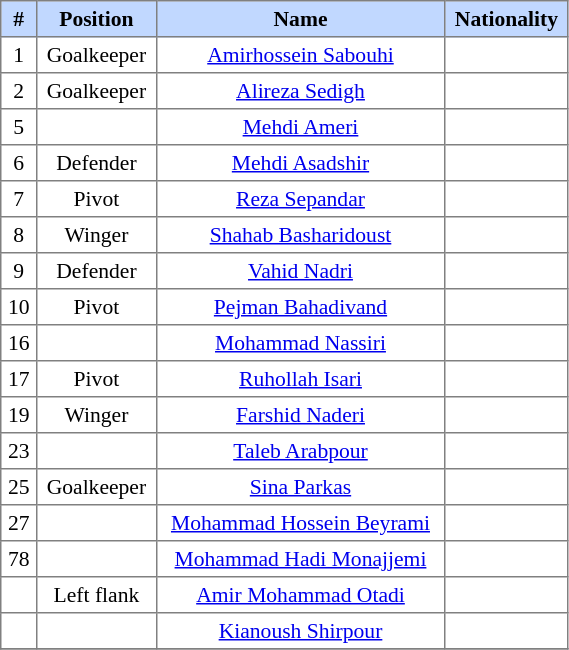<table border=1 style="border-collapse:collapse; font-size:90%;" cellpadding=3 cellspacing=0 width=30%>
<tr bgcolor=#C1D8FF>
<th width=2%>#</th>
<th width=5%>Position</th>
<th width=10%>Name</th>
<th width=5%>Nationality</th>
</tr>
<tr align=center>
<td>1</td>
<td>Goalkeeper</td>
<td><a href='#'>Amirhossein Sabouhi</a></td>
<td></td>
</tr>
<tr align=center>
<td>2</td>
<td>Goalkeeper</td>
<td><a href='#'>Alireza Sedigh</a></td>
<td></td>
</tr>
<tr align=center>
<td>5</td>
<td></td>
<td><a href='#'>Mehdi Ameri</a></td>
<td></td>
</tr>
<tr align=center>
<td>6</td>
<td>Defender</td>
<td><a href='#'>Mehdi Asadshir</a></td>
<td></td>
</tr>
<tr align=center>
<td>7</td>
<td>Pivot</td>
<td><a href='#'>Reza Sepandar</a></td>
<td></td>
</tr>
<tr align=center>
<td>8</td>
<td>Winger</td>
<td><a href='#'>Shahab Basharidoust</a></td>
<td></td>
</tr>
<tr align=center>
<td>9</td>
<td>Defender</td>
<td><a href='#'>Vahid Nadri</a></td>
<td></td>
</tr>
<tr align=center>
<td>10</td>
<td>Pivot</td>
<td><a href='#'>Pejman Bahadivand</a></td>
<td></td>
</tr>
<tr align=center>
<td>16</td>
<td></td>
<td><a href='#'>Mohammad Nassiri</a></td>
<td></td>
</tr>
<tr align=center>
<td>17</td>
<td>Pivot</td>
<td><a href='#'>Ruhollah Isari</a></td>
<td></td>
</tr>
<tr align=center>
<td>19</td>
<td>Winger</td>
<td><a href='#'>Farshid Naderi</a></td>
<td></td>
</tr>
<tr align=center>
<td>23</td>
<td></td>
<td><a href='#'>Taleb Arabpour</a></td>
<td></td>
</tr>
<tr align=center>
<td>25</td>
<td>Goalkeeper</td>
<td><a href='#'>Sina Parkas</a></td>
<td></td>
</tr>
<tr align=center>
<td>27</td>
<td></td>
<td><a href='#'>Mohammad Hossein Beyrami</a></td>
<td></td>
</tr>
<tr align=center>
<td>78</td>
<td></td>
<td><a href='#'>Mohammad Hadi Monajjemi</a></td>
<td></td>
</tr>
<tr align=center>
<td></td>
<td>Left flank</td>
<td><a href='#'>Amir Mohammad Otadi</a></td>
<td></td>
</tr>
<tr align=center>
<td></td>
<td></td>
<td><a href='#'>Kianoush Shirpour</a></td>
<td></td>
</tr>
<tr align=center>
</tr>
</table>
